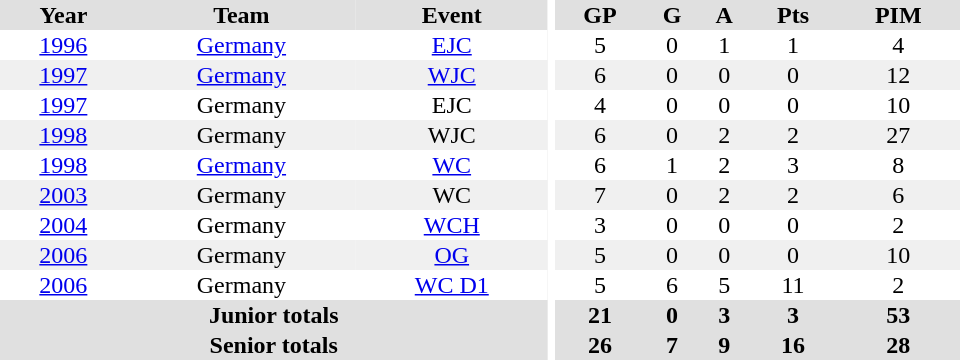<table border="0" cellpadding="1" cellspacing="0" ID="Table3" style="text-align:center; width:40em">
<tr ALIGN="center" bgcolor="#e0e0e0">
<th>Year</th>
<th>Team</th>
<th>Event</th>
<th rowspan="99" bgcolor="#ffffff"></th>
<th>GP</th>
<th>G</th>
<th>A</th>
<th>Pts</th>
<th>PIM</th>
</tr>
<tr>
<td><a href='#'>1996</a></td>
<td><a href='#'>Germany</a></td>
<td><a href='#'>EJC</a></td>
<td>5</td>
<td>0</td>
<td>1</td>
<td>1</td>
<td>4</td>
</tr>
<tr bgcolor="#f0f0f0">
<td><a href='#'>1997</a></td>
<td><a href='#'>Germany</a></td>
<td><a href='#'>WJC</a></td>
<td>6</td>
<td>0</td>
<td>0</td>
<td>0</td>
<td>12</td>
</tr>
<tr>
<td><a href='#'>1997</a></td>
<td>Germany</td>
<td>EJC</td>
<td>4</td>
<td>0</td>
<td>0</td>
<td>0</td>
<td>10</td>
</tr>
<tr bgcolor="#f0f0f0">
<td><a href='#'>1998</a></td>
<td>Germany</td>
<td>WJC</td>
<td>6</td>
<td>0</td>
<td>2</td>
<td>2</td>
<td>27</td>
</tr>
<tr>
<td><a href='#'>1998</a></td>
<td><a href='#'>Germany</a></td>
<td><a href='#'>WC</a></td>
<td>6</td>
<td>1</td>
<td>2</td>
<td>3</td>
<td>8</td>
</tr>
<tr bgcolor="#f0f0f0">
<td><a href='#'>2003</a></td>
<td>Germany</td>
<td>WC</td>
<td>7</td>
<td>0</td>
<td>2</td>
<td>2</td>
<td>6</td>
</tr>
<tr>
<td><a href='#'>2004</a></td>
<td>Germany</td>
<td><a href='#'>WCH</a></td>
<td>3</td>
<td>0</td>
<td>0</td>
<td>0</td>
<td>2</td>
</tr>
<tr bgcolor="#f0f0f0">
<td><a href='#'>2006</a></td>
<td>Germany</td>
<td><a href='#'>OG</a></td>
<td>5</td>
<td>0</td>
<td>0</td>
<td>0</td>
<td>10</td>
</tr>
<tr>
<td><a href='#'>2006</a></td>
<td>Germany</td>
<td><a href='#'>WC D1</a></td>
<td>5</td>
<td>6</td>
<td>5</td>
<td>11</td>
<td>2</td>
</tr>
<tr bgcolor="#e0e0e0">
<th colspan="3">Junior totals</th>
<th>21</th>
<th>0</th>
<th>3</th>
<th>3</th>
<th>53</th>
</tr>
<tr bgcolor="#e0e0e0">
<th colspan="3">Senior totals</th>
<th>26</th>
<th>7</th>
<th>9</th>
<th>16</th>
<th>28</th>
</tr>
</table>
